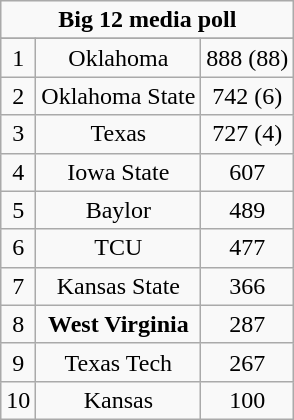<table class="wikitable" style="display: inline-table;">
<tr>
<td align="center" Colspan="3"><strong>Big 12 media poll</strong></td>
</tr>
<tr align="center">
</tr>
<tr align="center">
<td>1</td>
<td>Oklahoma</td>
<td>888 (88)</td>
</tr>
<tr align="center">
<td>2</td>
<td>Oklahoma State</td>
<td>742 (6)</td>
</tr>
<tr align="center">
<td>3</td>
<td>Texas</td>
<td>727 (4)</td>
</tr>
<tr align="center">
<td>4</td>
<td>Iowa State</td>
<td>607</td>
</tr>
<tr align="center">
<td>5</td>
<td>Baylor</td>
<td>489</td>
</tr>
<tr align="center">
<td>6</td>
<td>TCU</td>
<td>477</td>
</tr>
<tr align="center">
<td>7</td>
<td>Kansas State</td>
<td>366</td>
</tr>
<tr align="center">
<td>8</td>
<td><strong>West Virginia</strong></td>
<td>287</td>
</tr>
<tr align="center">
<td>9</td>
<td>Texas Tech</td>
<td>267</td>
</tr>
<tr align="center">
<td>10</td>
<td>Kansas</td>
<td>100</td>
</tr>
</table>
